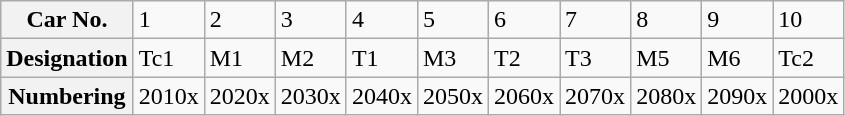<table class="wikitable">
<tr>
<th>Car No.</th>
<td>1</td>
<td>2</td>
<td>3</td>
<td>4</td>
<td>5</td>
<td>6</td>
<td>7</td>
<td>8</td>
<td>9</td>
<td>10</td>
</tr>
<tr>
<th>Designation</th>
<td>Tc1</td>
<td>M1</td>
<td>M2</td>
<td>T1</td>
<td>M3</td>
<td>T2</td>
<td>T3</td>
<td>M5</td>
<td>M6</td>
<td>Tc2</td>
</tr>
<tr>
<th>Numbering</th>
<td>2010x</td>
<td>2020x</td>
<td>2030x</td>
<td>2040x</td>
<td>2050x</td>
<td>2060x</td>
<td>2070x</td>
<td>2080x</td>
<td>2090x</td>
<td>2000x</td>
</tr>
</table>
